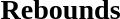<table width=100%>
<tr>
<td width=50% valign=top><br><h3>Rebounds</h3>




</td>
</tr>
</table>
